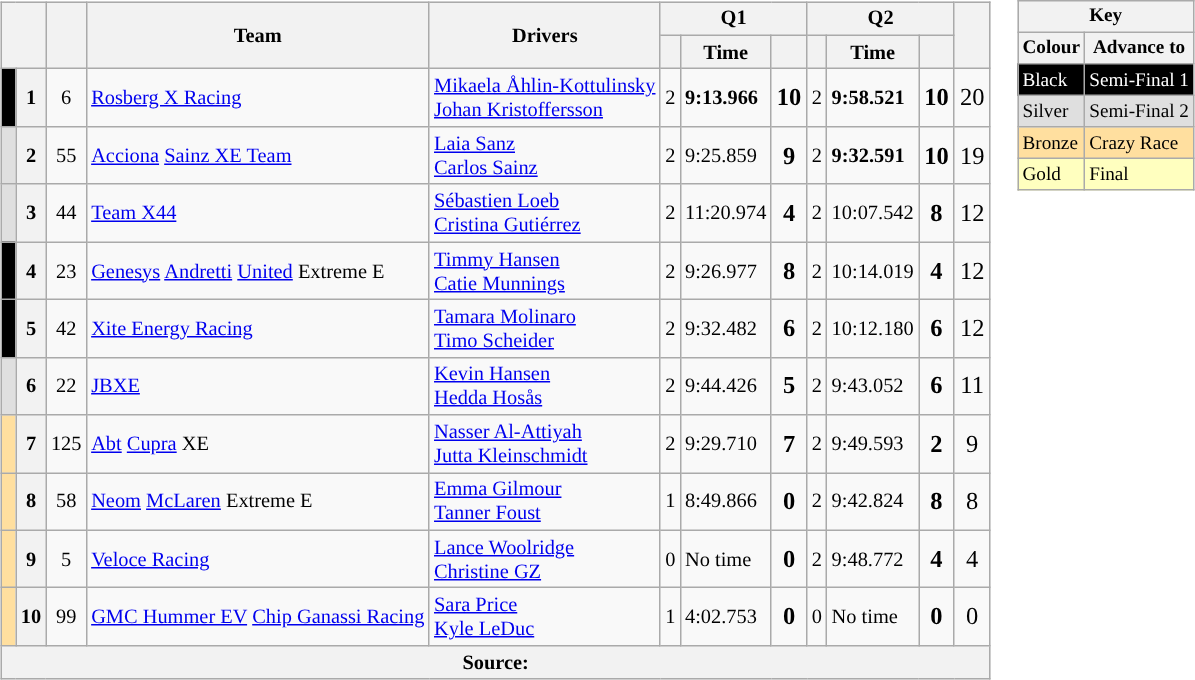<table>
<tr>
<td style="vertical-align:top;"><br><table class="wikitable sortable" style="font-size: 85%">
<tr>
<th scope="col" rowspan="2" colspan="2"></th>
<th scope="col" rowspan="2"></th>
<th scope="col" rowspan="2">Team</th>
<th scope="col" rowspan="2">Drivers</th>
<th scope="col" colspan="3">Q1</th>
<th scope="col" colspan="3">Q2</th>
<th scope="col" rowspan="2"></th>
</tr>
<tr class="sorttop">
<th></th>
<th>Time</th>
<th></th>
<th></th>
<th>Time</th>
<th></th>
</tr>
<tr>
<td style="background-color:#000000"> </td>
<th scope=row>1</th>
<td align=center>6</td>
<td> <a href='#'>Rosberg X Racing</a></td>
<td> <a href='#'>Mikaela Åhlin-Kottulinsky</a><br> <a href='#'>Johan Kristoffersson</a></td>
<td data-sort-value="1">2</td>
<td data-sort-value="1"><strong>9:13.966</strong></td>
<td data-sort-value="1" align=center style="font-size: 120%"><strong>10</strong></td>
<td data-sort-value="1">2</td>
<td data-sort-value="1"><strong>9:58.521</strong></td>
<td data-sort-value="1" align=center style="font-size: 120%"><strong>10</strong></td>
<td data-sort-value="1" align=center style="font-size: 120%">20</td>
</tr>
<tr>
<td style="background-color:#DFDFDF"> </td>
<th scope=row>2</th>
<td align=center>55</td>
<td> <a href='#'>Acciona</a>  <a href='#'>Sainz XE Team</a></td>
<td> <a href='#'>Laia Sanz</a><br> <a href='#'>Carlos Sainz</a></td>
<td data-sort-value="2">2</td>
<td data-sort-value="2">9:25.859</td>
<td data-sort-value="2" align=center style="font-size: 120%"><strong>9</strong></td>
<td data-sort-value="1">2</td>
<td data-sort-value="1"><strong>9:32.591</strong></td>
<td data-sort-value="1" align=center style="font-size: 120%"><strong>10</strong></td>
<td data-sort-value="2" align=center style="font-size: 120%">19</td>
</tr>
<tr>
<td style="background-color:#DFDFDF"> </td>
<th scope=row>3</th>
<td align=center>44</td>
<td> <a href='#'>Team X44</a></td>
<td> <a href='#'>Sébastien Loeb</a><br> <a href='#'>Cristina Gutiérrez</a></td>
<td data-sort-value="7">2</td>
<td data-sort-value="7">11:20.974</td>
<td data-sort-value="7" align=center style="font-size: 120%"><strong>4</strong></td>
<td data-sort-value="2">2</td>
<td data-sort-value="2">10:07.542</td>
<td data-sort-value="2" align=center style="font-size: 120%"><strong>8</strong></td>
<td data-sort-value="3" align=center style="font-size: 120%">12</td>
</tr>
<tr>
<td style="background-color:#000000"> </td>
<th scope=row>4</th>
<td align=center>23</td>
<td> <a href='#'>Genesys</a> <a href='#'>Andretti</a> <a href='#'>United</a> Extreme E</td>
<td> <a href='#'>Timmy Hansen</a><br> <a href='#'>Catie Munnings</a></td>
<td data-sort-value="3">2</td>
<td data-sort-value="3">9:26.977</td>
<td data-sort-value="3" align=center style="font-size: 120%"><strong>8</strong></td>
<td data-sort-value="4">2</td>
<td data-sort-value="4">10:14.019</td>
<td data-sort-value="4" align=center style="font-size: 120%"><strong>4</strong></td>
<td data-sort-value="5" align=center style="font-size: 120%">12</td>
</tr>
<tr>
<td style="background-color:#000000"> </td>
<th scope=row>5</th>
<td align=center>42</td>
<td> <a href='#'>Xite Energy Racing</a></td>
<td> <a href='#'>Tamara Molinaro</a><br> <a href='#'>Timo Scheider</a></td>
<td data-sort-value="5">2</td>
<td data-sort-value="5">9:32.482</td>
<td data-sort-value="5" align=center style="font-size: 120%"><strong>6</strong></td>
<td data-sort-value="3">2</td>
<td data-sort-value="3">10:12.180</td>
<td data-sort-value="3" align=center style="font-size: 120%"><strong>6</strong></td>
<td data-sort-value="4" align=center style="font-size: 120%">12</td>
</tr>
<tr>
<td style="background-color:#DFDFDF"> </td>
<th scope=row>6</th>
<td align=center>22</td>
<td> <a href='#'>JBXE</a></td>
<td> <a href='#'>Kevin Hansen</a><br> <a href='#'>Hedda Hosås</a></td>
<td data-sort-value="6">2</td>
<td data-sort-value="6">9:44.426</td>
<td data-sort-value="6" align=center style="font-size: 120%"><strong>5</strong></td>
<td data-sort-value="3">2</td>
<td data-sort-value="3">9:43.052</td>
<td data-sort-value="3" align=center style="font-size: 120%"><strong>6</strong></td>
<td data-sort-value="7" align=center style="font-size: 120%">11</td>
</tr>
<tr>
<td style="background-color:#FFDF9F"> </td>
<th scope=row>7</th>
<td align=center>125</td>
<td> <a href='#'>Abt</a> <a href='#'>Cupra</a> XE</td>
<td> <a href='#'>Nasser Al-Attiyah</a><br> <a href='#'>Jutta Kleinschmidt</a></td>
<td data-sort-value="4">2</td>
<td data-sort-value="4">9:29.710</td>
<td data-sort-value="4" align=center style="font-size: 120%"><strong>7</strong></td>
<td data-sort-value="5">2</td>
<td data-sort-value="5">9:49.593</td>
<td data-sort-value="5" align=center style="font-size: 120%"><strong>2</strong></td>
<td data-sort-value="8" align=center style="font-size: 120%">9</td>
</tr>
<tr>
<td style="background-color:#FFDF9F"> </td>
<th scope=row>8</th>
<td align=center>58</td>
<td> <a href='#'>Neom</a> <a href='#'>McLaren</a> Extreme E</td>
<td> <a href='#'>Emma Gilmour</a><br> <a href='#'>Tanner Foust</a></td>
<td data-sort-value="8">1</td>
<td data-sort-value="8">8:49.866</td>
<td data-sort-value="8" align=center style="font-size: 120%"><strong>0</strong></td>
<td data-sort-value="2">2</td>
<td data-sort-value="2">9:42.824</td>
<td data-sort-value="2" align=center style="font-size: 120%"><strong>8</strong></td>
<td data-sort-value="9" align=center style="font-size: 120%">8</td>
</tr>
<tr>
<td style="background-color:#FFDF9F"> </td>
<th scope=row>9</th>
<td align=center>5</td>
<td> <a href='#'>Veloce Racing</a></td>
<td> <a href='#'>Lance Woolridge</a><br> <a href='#'>Christine GZ</a></td>
<td data-sort-value="10">0</td>
<td data-sort-value="10">No time</td>
<td data-sort-value="10" align=center style="font-size: 120%"><strong>0</strong></td>
<td data-sort-value="4">2</td>
<td data-sort-value="4">9:48.772</td>
<td data-sort-value="4" align=center style="font-size: 120%"><strong>4</strong></td>
<td data-sort-value="6" align=center style="font-size: 120%">4</td>
</tr>
<tr>
<td style="background-color:#FFDF9F"> </td>
<th scope=row>10</th>
<td align=center>99</td>
<td> <a href='#'>GMC Hummer EV</a> <a href='#'>Chip Ganassi Racing</a></td>
<td> <a href='#'>Sara Price</a><br> <a href='#'>Kyle LeDuc</a></td>
<td data-sort-value="9">1</td>
<td data-sort-value="9">4:02.753</td>
<td data-sort-value="9" align=center style="font-size: 120%"><strong>0</strong></td>
<td data-sort-value="6">0</td>
<td data-sort-value="6">No time</td>
<td data-sort-value="6" align=center style="font-size: 120%"><strong>0</strong></td>
<td data-sort-value="10" align=center style="font-size: 120%">0</td>
</tr>
<tr>
<th colspan="12">Source:</th>
</tr>
</table>
</td>
<td style="vertical-align:top;"><br><table style="margin-right:0; font-size:80%" class="wikitable">
<tr>
<th colspan=2>Key</th>
</tr>
<tr>
<th>Colour</th>
<th>Advance to</th>
</tr>
<tr style="background-color:#000000; color:#FFFFFF">
<td>Black</td>
<td>Semi-Final 1</td>
</tr>
<tr style="background-color:#DFDFDF">
<td>Silver</td>
<td>Semi-Final 2</td>
</tr>
<tr style="background-color:#FFDF9F">
<td>Bronze</td>
<td>Crazy Race</td>
</tr>
<tr style="background-color:#FFFFBF">
<td>Gold</td>
<td>Final</td>
</tr>
</table>
</td>
</tr>
</table>
